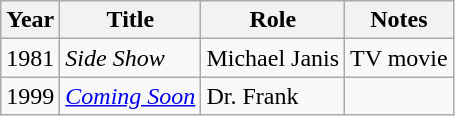<table class="wikitable">
<tr>
<th>Year</th>
<th>Title</th>
<th>Role</th>
<th>Notes</th>
</tr>
<tr>
<td>1981</td>
<td><em>Side Show</em></td>
<td>Michael Janis</td>
<td>TV movie</td>
</tr>
<tr>
<td>1999</td>
<td><em><a href='#'>Coming Soon</a></em></td>
<td>Dr. Frank</td>
<td></td>
</tr>
</table>
